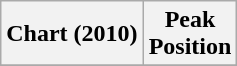<table class="wikitable sortable">
<tr>
<th style="text-align:center;">Chart (2010)</th>
<th style="text-align:center;">Peak<br>Position</th>
</tr>
<tr>
</tr>
</table>
